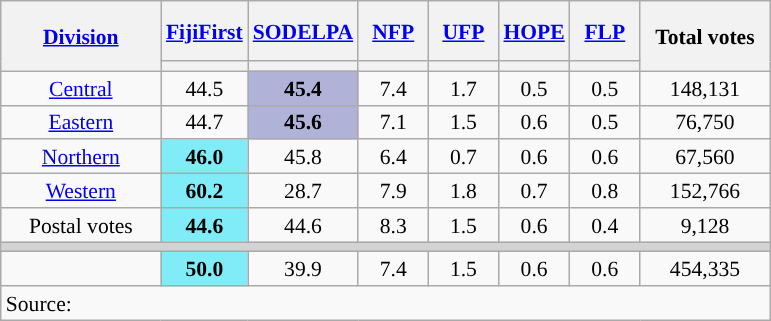<table class="wikitable" style="text-align:center;font-size:90%;line-height:16px">
<tr style="height:40px;">
<th style="width:100px;" rowspan="2"><a href='#'>Division</a></th>
<th style="width:40px;"><a href='#'>FijiFirst</a></th>
<th style="width:40px;"><a href='#'>SODELPA</a></th>
<th style="width:40px;"><a href='#'>NFP</a></th>
<th style="width:40px;"><a href='#'>UFP</a></th>
<th style="width:40px;"><a href='#'>HOPE</a></th>
<th style="width:40px;"><a href='#'>FLP</a></th>
<th style="width:80px;" rowspan="2">Total votes</th>
</tr>
<tr>
<th style="background:"></th>
<th style="background:"></th>
<th style="background:"></th>
<th style="background:"></th>
<th style="background:"></th>
<th style="background:"></th>
</tr>
<tr>
<td><a href='#'>Central</a></td>
<td>44.5</td>
<td bgcolor=#B1B2D8><strong>45.4</strong></td>
<td>7.4</td>
<td>1.7</td>
<td>0.5</td>
<td>0.5</td>
<td>148,131</td>
</tr>
<tr>
<td><a href='#'>Eastern</a></td>
<td>44.7</td>
<td bgcolor=#B1B2D8><strong>45.6</strong></td>
<td>7.1</td>
<td>1.5</td>
<td>0.6</td>
<td>0.5</td>
<td>76,750</td>
</tr>
<tr>
<td><a href='#'>Northern</a></td>
<td bgcolor=#80ECF7><strong>46.0</strong></td>
<td>45.8</td>
<td>6.4</td>
<td>0.7</td>
<td>0.6</td>
<td>0.6</td>
<td>67,560</td>
</tr>
<tr>
<td><a href='#'>Western</a></td>
<td bgcolor=#80ECF7><strong>60.2</strong></td>
<td>28.7</td>
<td>7.9</td>
<td>1.8</td>
<td>0.7</td>
<td>0.8</td>
<td>152,766</td>
</tr>
<tr>
<td>Postal votes</td>
<td bgcolor=#80ECF7><strong>44.6</strong></td>
<td>44.6</td>
<td>8.3</td>
<td>1.5</td>
<td>0.6</td>
<td>0.4</td>
<td>9,128</td>
</tr>
<tr>
<td colspan=10 bgcolor=lightgrey></td>
</tr>
<tr>
<td></td>
<td bgcolor=#80ECF7><strong>50.0</strong></td>
<td>39.9</td>
<td>7.4</td>
<td>1.5</td>
<td>0.6</td>
<td>0.6</td>
<td>454,335</td>
</tr>
<tr class=sortbottom>
<td colspan=10 align=left>Source: </td>
</tr>
</table>
